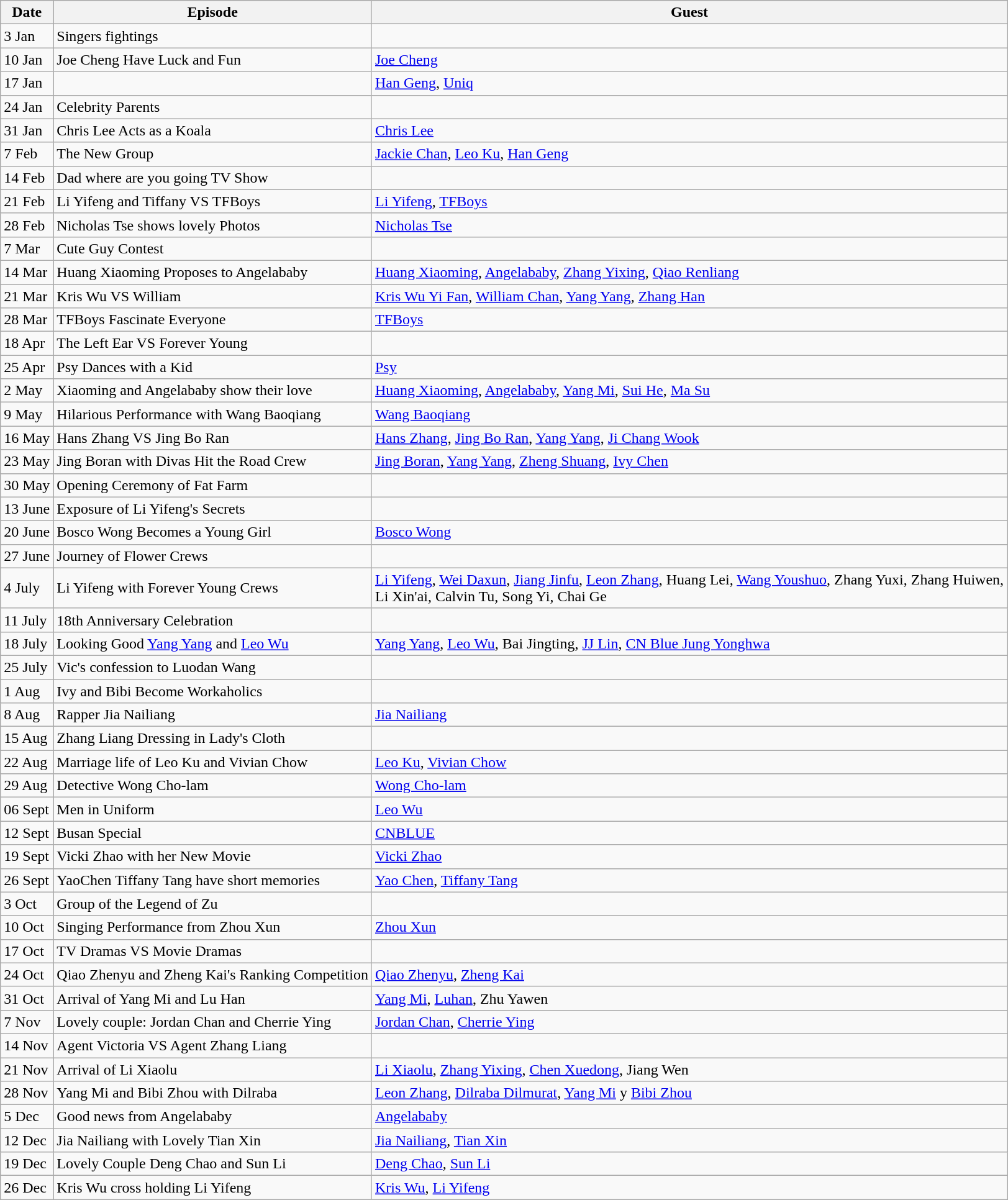<table class="wikitable">
<tr>
<th scope="col">Date</th>
<th scope="col">Episode</th>
<th scope="col">Guest</th>
</tr>
<tr>
<td>3 Jan</td>
<td>Singers fightings</td>
<td></td>
</tr>
<tr>
<td>10 Jan</td>
<td>Joe Cheng Have Luck and Fun</td>
<td><a href='#'>Joe Cheng</a></td>
</tr>
<tr>
<td>17 Jan</td>
<td></td>
<td><a href='#'>Han Geng</a>, <a href='#'>Uniq</a></td>
</tr>
<tr>
<td>24 Jan</td>
<td>Celebrity Parents</td>
<td></td>
</tr>
<tr>
<td>31 Jan</td>
<td>Chris Lee Acts as a Koala</td>
<td><a href='#'>Chris Lee</a></td>
</tr>
<tr>
<td>7 Feb</td>
<td>The New Group</td>
<td><a href='#'>Jackie Chan</a>, <a href='#'>Leo Ku</a>, <a href='#'>Han Geng</a></td>
</tr>
<tr>
<td>14 Feb</td>
<td>Dad where are you going TV Show</td>
<td></td>
</tr>
<tr>
<td>21 Feb</td>
<td>Li Yifeng and Tiffany VS TFBoys</td>
<td><a href='#'>Li Yifeng</a>, <a href='#'>TFBoys</a></td>
</tr>
<tr>
<td>28 Feb</td>
<td>Nicholas Tse shows lovely Photos</td>
<td><a href='#'>Nicholas Tse</a></td>
</tr>
<tr>
<td>7 Mar</td>
<td>Cute Guy Contest</td>
<td></td>
</tr>
<tr>
<td>14 Mar</td>
<td>Huang Xiaoming Proposes to Angelababy</td>
<td><a href='#'>Huang Xiaoming</a>, <a href='#'>Angelababy</a>, <a href='#'>Zhang Yixing</a>, <a href='#'>Qiao Renliang</a></td>
</tr>
<tr>
<td>21 Mar</td>
<td>Kris Wu VS William</td>
<td><a href='#'>Kris Wu Yi Fan</a>, <a href='#'>William Chan</a>, <a href='#'>Yang Yang</a>, <a href='#'>Zhang Han</a></td>
</tr>
<tr>
<td>28 Mar</td>
<td>TFBoys Fascinate Everyone</td>
<td><a href='#'>TFBoys</a></td>
</tr>
<tr>
<td>18 Apr</td>
<td>The Left Ear VS Forever Young</td>
<td></td>
</tr>
<tr>
<td>25 Apr</td>
<td>Psy Dances with a Kid</td>
<td><a href='#'>Psy</a></td>
</tr>
<tr>
<td>2 May</td>
<td>Xiaoming and Angelababy show their love</td>
<td><a href='#'>Huang Xiaoming</a>, <a href='#'>Angelababy</a>, <a href='#'>Yang Mi</a>, <a href='#'>Sui He</a>, <a href='#'>Ma Su</a></td>
</tr>
<tr>
<td>9 May</td>
<td>Hilarious Performance with Wang Baoqiang</td>
<td><a href='#'>Wang Baoqiang</a></td>
</tr>
<tr>
<td>16 May</td>
<td>Hans Zhang VS Jing Bo Ran</td>
<td><a href='#'>Hans Zhang</a>, <a href='#'>Jing Bo Ran</a>, <a href='#'>Yang Yang</a>, <a href='#'>Ji Chang Wook</a></td>
</tr>
<tr>
<td>23 May</td>
<td>Jing Boran with Divas Hit the Road Crew</td>
<td><a href='#'>Jing Boran</a>, <a href='#'>Yang Yang</a>, <a href='#'>Zheng Shuang</a>, <a href='#'>Ivy Chen</a></td>
</tr>
<tr>
<td>30 May</td>
<td>Opening Ceremony of Fat Farm</td>
<td></td>
</tr>
<tr>
<td>13 June</td>
<td>Exposure of Li Yifeng's Secrets</td>
<td></td>
</tr>
<tr>
<td>20 June</td>
<td>Bosco Wong Becomes a Young Girl</td>
<td><a href='#'>Bosco Wong</a></td>
</tr>
<tr>
<td>27 June</td>
<td>Journey of Flower Crews</td>
<td></td>
</tr>
<tr>
<td>4 July</td>
<td>Li Yifeng with Forever Young Crews</td>
<td><a href='#'>Li Yifeng</a>, <a href='#'>Wei Daxun</a>, <a href='#'>Jiang Jinfu</a>, <a href='#'>Leon Zhang</a>, Huang Lei, <a href='#'>Wang Youshuo</a>, Zhang Yuxi, Zhang Huiwen,<br>Li Xin'ai, Calvin Tu, Song Yi, Chai Ge</td>
</tr>
<tr>
<td>11 July</td>
<td>18th Anniversary Celebration</td>
<td></td>
</tr>
<tr>
<td>18 July</td>
<td>Looking Good <a href='#'>Yang Yang</a> and <a href='#'>Leo Wu</a></td>
<td><a href='#'>Yang Yang</a>, <a href='#'>Leo Wu</a>, Bai Jingting, <a href='#'>JJ Lin</a>, <a href='#'>CN Blue Jung Yonghwa</a></td>
</tr>
<tr>
<td>25 July</td>
<td>Vic's confession to Luodan Wang</td>
<td></td>
</tr>
<tr>
<td>1 Aug</td>
<td>Ivy and Bibi Become Workaholics</td>
<td></td>
</tr>
<tr>
<td>8 Aug</td>
<td>Rapper Jia Nailiang</td>
<td><a href='#'>Jia Nailiang</a></td>
</tr>
<tr>
<td>15 Aug</td>
<td>Zhang Liang Dressing in Lady's Cloth</td>
<td></td>
</tr>
<tr>
<td>22 Aug</td>
<td>Marriage life of Leo Ku and Vivian Chow</td>
<td><a href='#'>Leo Ku</a>, <a href='#'>Vivian Chow</a></td>
</tr>
<tr>
<td>29 Aug</td>
<td>Detective Wong Cho-lam</td>
<td><a href='#'>Wong Cho-lam</a></td>
</tr>
<tr>
<td>06 Sept</td>
<td>Men in Uniform</td>
<td><a href='#'>Leo Wu</a></td>
</tr>
<tr>
<td>12 Sept</td>
<td>Busan Special</td>
<td><a href='#'>CNBLUE</a></td>
</tr>
<tr>
<td>19 Sept</td>
<td>Vicki Zhao with her New Movie</td>
<td><a href='#'>Vicki Zhao</a></td>
</tr>
<tr>
<td>26 Sept</td>
<td>YaoChen Tiffany Tang have short memories</td>
<td><a href='#'>Yao Chen</a>, <a href='#'>Tiffany Tang</a></td>
</tr>
<tr>
<td>3 Oct</td>
<td>Group of the Legend of Zu</td>
<td></td>
</tr>
<tr>
<td>10 Oct</td>
<td>Singing Performance from Zhou Xun</td>
<td><a href='#'>Zhou Xun</a></td>
</tr>
<tr>
<td>17 Oct</td>
<td>TV Dramas VS Movie Dramas</td>
<td></td>
</tr>
<tr>
<td>24 Oct</td>
<td>Qiao Zhenyu and Zheng Kai's Ranking Competition</td>
<td><a href='#'>Qiao Zhenyu</a>, <a href='#'>Zheng Kai</a></td>
</tr>
<tr>
<td>31 Oct</td>
<td>Arrival of Yang Mi and Lu Han</td>
<td><a href='#'>Yang Mi</a>, <a href='#'>Luhan</a>, Zhu Yawen</td>
</tr>
<tr>
<td>7 Nov</td>
<td>Lovely couple: Jordan Chan and Cherrie Ying</td>
<td><a href='#'>Jordan Chan</a>, <a href='#'>Cherrie Ying</a></td>
</tr>
<tr>
<td>14 Nov</td>
<td>Agent Victoria VS Agent Zhang Liang</td>
<td></td>
</tr>
<tr>
<td>21 Nov</td>
<td>Arrival of Li Xiaolu</td>
<td><a href='#'>Li Xiaolu</a>, <a href='#'>Zhang Yixing</a>, <a href='#'>Chen Xuedong</a>, Jiang Wen</td>
</tr>
<tr>
<td>28 Nov</td>
<td>Yang Mi and Bibi Zhou with Dilraba</td>
<td><a href='#'>Leon Zhang</a>, <a href='#'>Dilraba Dilmurat</a>, <a href='#'>Yang Mi</a> y <a href='#'>Bibi Zhou</a></td>
</tr>
<tr>
<td>5 Dec</td>
<td>Good news from Angelababy</td>
<td><a href='#'>Angelababy</a></td>
</tr>
<tr>
<td>12 Dec</td>
<td>Jia Nailiang with Lovely Tian Xin</td>
<td><a href='#'>Jia Nailiang</a>, <a href='#'>Tian Xin</a></td>
</tr>
<tr>
<td>19 Dec</td>
<td>Lovely Couple Deng Chao and Sun Li</td>
<td><a href='#'>Deng Chao</a>, <a href='#'>Sun Li</a></td>
</tr>
<tr>
<td>26 Dec</td>
<td>Kris Wu cross holding Li Yifeng</td>
<td><a href='#'>Kris Wu</a>, <a href='#'>Li Yifeng</a></td>
</tr>
</table>
